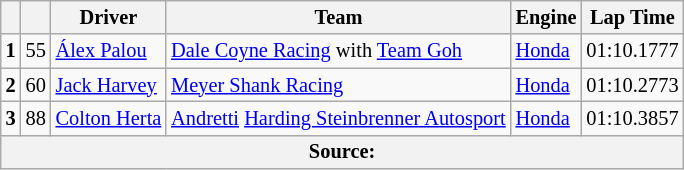<table class="wikitable" style="font-size:85%;">
<tr>
<th></th>
<th></th>
<th>Driver</th>
<th>Team</th>
<th>Engine</th>
<th>Lap Time</th>
</tr>
<tr>
<td style="text-align:center;"><strong>1</strong></td>
<td style="text-align:center;">55</td>
<td> <a href='#'>Álex Palou</a> <strong></strong></td>
<td><a href='#'>Dale Coyne Racing</a> with <a href='#'>Team Goh</a></td>
<td><a href='#'>Honda</a></td>
<td>01:10.1777</td>
</tr>
<tr>
<td style="text-align:center;"><strong>2</strong></td>
<td style="text-align:center;">60</td>
<td> <a href='#'>Jack Harvey</a></td>
<td><a href='#'>Meyer Shank Racing</a></td>
<td><a href='#'>Honda</a></td>
<td>01:10.2773</td>
</tr>
<tr>
<td style="text-align:center;"><strong>3</strong></td>
<td style="text-align:center;">88</td>
<td> <a href='#'>Colton Herta</a></td>
<td><a href='#'>Andretti</a> <a href='#'>Harding Steinbrenner Autosport</a></td>
<td><a href='#'>Honda</a></td>
<td>01:10.3857</td>
</tr>
<tr>
<th colspan="6">Source:</th>
</tr>
</table>
